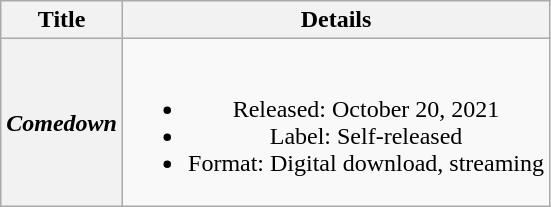<table class="wikitable plainrowheaders" style="text-align:center;">
<tr>
<th scope="col">Title</th>
<th scope="col">Details</th>
</tr>
<tr>
<th scope="row"><em>Comedown</em></th>
<td><br><ul><li>Released: October 20, 2021</li><li>Label: Self-released</li><li>Format: Digital download, streaming</li></ul></td>
</tr>
</table>
